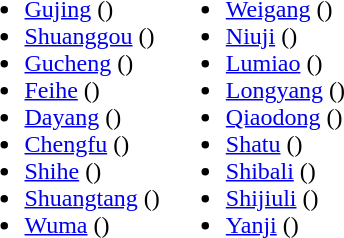<table>
<tr>
<td valign="top"><br><ul><li><a href='#'>Gujing</a> ()</li><li><a href='#'>Shuanggou</a> ()</li><li><a href='#'>Gucheng</a> ()</li><li><a href='#'>Feihe</a> ()</li><li><a href='#'>Dayang</a> ()</li><li><a href='#'>Chengfu</a> ()</li><li><a href='#'>Shihe</a> ()</li><li><a href='#'>Shuangtang</a> ()</li><li><a href='#'>Wuma</a> ()</li></ul></td>
<td valign="top"><br><ul><li><a href='#'>Weigang</a> ()</li><li><a href='#'>Niuji</a> ()</li><li><a href='#'>Lumiao</a> ()</li><li><a href='#'>Longyang</a> ()</li><li><a href='#'>Qiaodong</a> ()</li><li><a href='#'>Shatu</a> ()</li><li><a href='#'>Shibali</a> ()</li><li><a href='#'>Shijiuli</a> ()</li><li><a href='#'>Yanji</a> ()</li></ul></td>
</tr>
</table>
